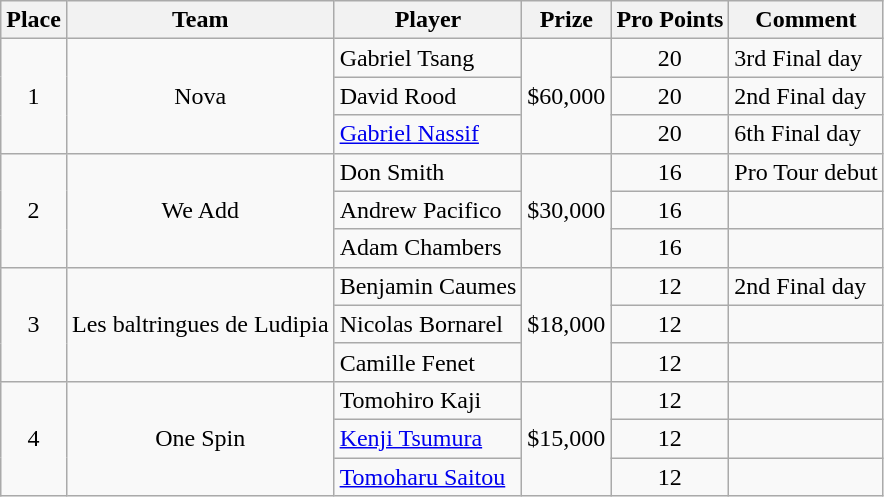<table class="wikitable">
<tr>
<th>Place</th>
<th>Team</th>
<th>Player</th>
<th>Prize</th>
<th>Pro Points</th>
<th>Comment</th>
</tr>
<tr>
<td align=center rowspan=3>1</td>
<td align=center rowspan=3>Nova</td>
<td> Gabriel Tsang</td>
<td align=center rowspan=3>$60,000</td>
<td align=center>20</td>
<td>3rd Final day</td>
</tr>
<tr>
<td> David Rood</td>
<td align=center>20</td>
<td>2nd Final day</td>
</tr>
<tr>
<td> <a href='#'>Gabriel Nassif</a></td>
<td align=center>20</td>
<td>6th Final day</td>
</tr>
<tr>
<td align=center rowspan=3>2</td>
<td align=center rowspan=3>We Add</td>
<td> Don Smith</td>
<td align=center rowspan=3>$30,000</td>
<td align=center>16</td>
<td>Pro Tour debut</td>
</tr>
<tr>
<td> Andrew Pacifico</td>
<td align=center>16</td>
<td></td>
</tr>
<tr>
<td> Adam Chambers</td>
<td align=center>16</td>
<td></td>
</tr>
<tr>
<td align=center rowspan=3>3</td>
<td align=center rowspan=3>Les baltringues de Ludipia</td>
<td> Benjamin Caumes</td>
<td align=center rowspan=3>$18,000</td>
<td align=center>12</td>
<td>2nd Final day</td>
</tr>
<tr>
<td> Nicolas Bornarel</td>
<td align=center>12</td>
<td></td>
</tr>
<tr>
<td> Camille Fenet</td>
<td align=center>12</td>
<td></td>
</tr>
<tr>
<td align=center rowspan=3>4</td>
<td align=center rowspan=3>One Spin</td>
<td> Tomohiro Kaji</td>
<td align=center rowspan=3>$15,000</td>
<td align=center>12</td>
<td></td>
</tr>
<tr>
<td> <a href='#'>Kenji Tsumura</a></td>
<td align=center>12</td>
<td></td>
</tr>
<tr>
<td> <a href='#'>Tomoharu Saitou</a></td>
<td align=center>12</td>
<td></td>
</tr>
</table>
